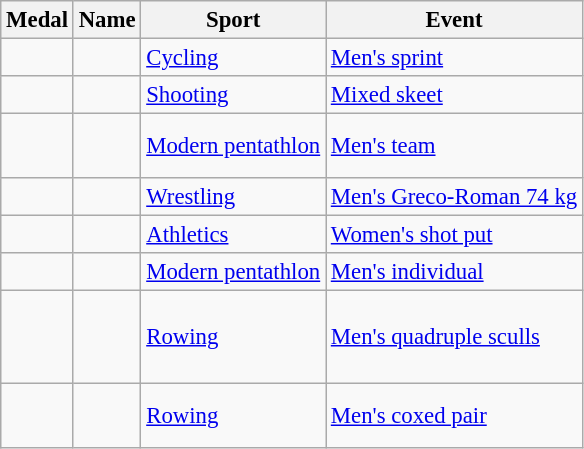<table class="wikitable sortable" style="font-size:95%">
<tr>
<th>Medal</th>
<th>Name</th>
<th>Sport</th>
<th>Event</th>
</tr>
<tr>
<td></td>
<td></td>
<td><a href='#'>Cycling</a></td>
<td><a href='#'>Men's sprint</a></td>
</tr>
<tr>
<td></td>
<td></td>
<td><a href='#'>Shooting</a></td>
<td><a href='#'>Mixed skeet</a></td>
</tr>
<tr>
<td></td>
<td><br><br></td>
<td><a href='#'>Modern pentathlon</a></td>
<td><a href='#'>Men's team</a></td>
</tr>
<tr>
<td></td>
<td></td>
<td><a href='#'>Wrestling</a></td>
<td><a href='#'>Men's Greco-Roman 74 kg</a></td>
</tr>
<tr>
<td></td>
<td></td>
<td><a href='#'>Athletics</a></td>
<td><a href='#'>Women's shot put</a></td>
</tr>
<tr>
<td></td>
<td></td>
<td><a href='#'>Modern pentathlon</a></td>
<td><a href='#'>Men's individual</a></td>
</tr>
<tr>
<td></td>
<td><br><br><br></td>
<td><a href='#'>Rowing</a></td>
<td><a href='#'>Men's quadruple sculls</a></td>
</tr>
<tr>
<td></td>
<td><br><br></td>
<td><a href='#'>Rowing</a></td>
<td><a href='#'>Men's coxed pair</a></td>
</tr>
</table>
